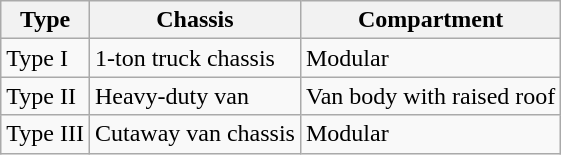<table class="wikitable">
<tr>
<th>Type</th>
<th>Chassis</th>
<th>Compartment</th>
</tr>
<tr>
<td>Type I</td>
<td>1-ton truck chassis</td>
<td>Modular</td>
</tr>
<tr>
<td>Type II</td>
<td>Heavy-duty van</td>
<td>Van body with raised roof</td>
</tr>
<tr>
<td>Type III</td>
<td>Cutaway van chassis</td>
<td>Modular</td>
</tr>
</table>
